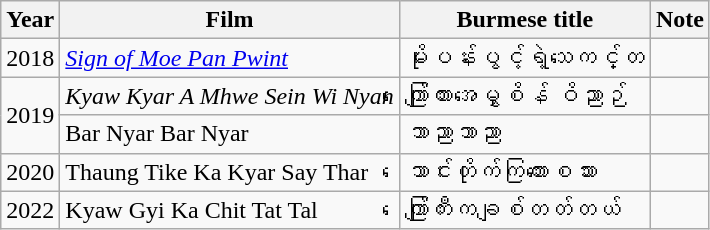<table class="wikitable sortable">
<tr>
<th>Year</th>
<th>Film</th>
<th>Burmese title</th>
<th>Note</th>
</tr>
<tr>
<td>2018</td>
<td><em><a href='#'>Sign of Moe Pan Pwint</a></em></td>
<td>မိုးပန်းပွင့်ရဲ့သင်္ကေတ</td>
<td></td>
</tr>
<tr>
<td rowspan=2>2019</td>
<td><em>Kyaw Kyar A Mhwe Sein Wi Nyan<strong></td>
<td>ကျော်ကြားအမွှေစိန် ဝိညာဉ်</td>
<td></td>
</tr>
<tr>
<td></em>Bar Nyar Bar Nyar<em></td>
<td>ဘာညာဘာညာ</td>
<td></td>
</tr>
<tr>
<td>2020</td>
<td></em>Thaung Tike Ka Kyar Say Thar<em></td>
<td>သောင်းတိုက်ကကြားစေသား</td>
<td></td>
</tr>
<tr>
<td>2022</td>
<td></em>Kyaw Gyi Ka Chit Tat Tal<em></td>
<td>ကျော်ကြီးကချစ်တတ်တယ်</td>
<td></td>
</tr>
</table>
